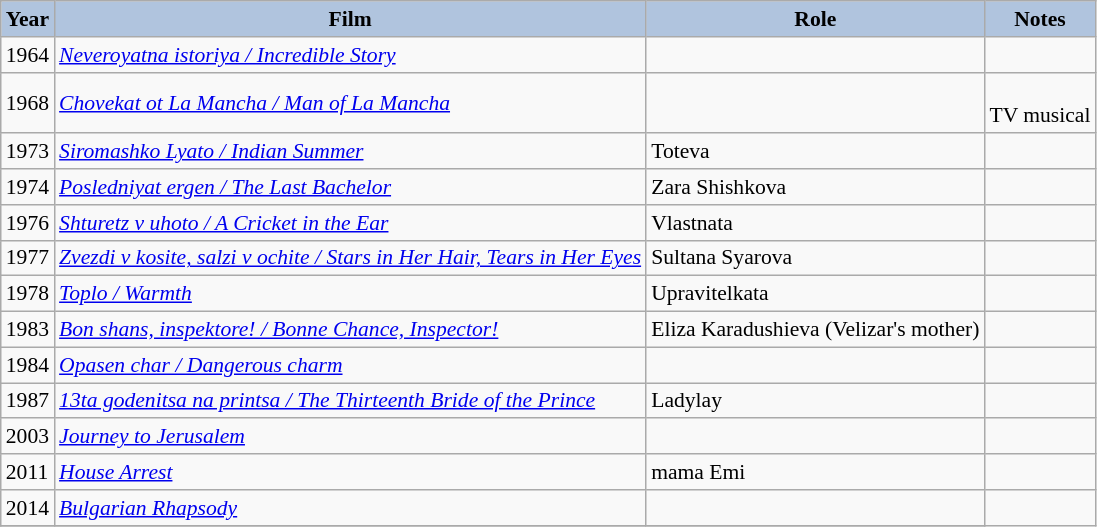<table class="wikitable" style="font-size: 90%;">
<tr>
<th style="background:#B0C4DE;">Year</th>
<th style="background:#B0C4DE;">Film</th>
<th style="background:#B0C4DE;">Role</th>
<th style="background:#B0C4DE;">Notes</th>
</tr>
<tr>
<td rowspan="1">1964</td>
<td><a href='#'><em>Neveroyatna istoriya / Incredible Story</em></a></td>
<td></td>
<td></td>
</tr>
<tr>
<td rowspan="1">1968</td>
<td><a href='#'><em>Chovekat ot La Mancha / Man of La Mancha</em></a></td>
<td></td>
<td><br>TV musical</td>
</tr>
<tr>
<td rowspan="1">1973</td>
<td><a href='#'><em>Siromashko Lyato / Indian Summer</em></a></td>
<td>Toteva</td>
<td></td>
</tr>
<tr>
<td rowspan="1">1974</td>
<td><a href='#'><em>Posledniyat ergen / The Last Bachelor</em></a></td>
<td>Zara Shishkova</td>
<td></td>
</tr>
<tr>
<td rowspan="1">1976</td>
<td><a href='#'><em>Shturetz v uhoto / A Cricket in the Ear</em></a></td>
<td>Vlastnata</td>
<td></td>
</tr>
<tr>
<td rowspan="1">1977</td>
<td><a href='#'><em>Zvezdi v kosite, salzi v ochite / Stars in Her Hair, Tears in Her Eyes</em></a></td>
<td>Sultana Syarova</td>
<td></td>
</tr>
<tr>
<td rowspan="1">1978</td>
<td><a href='#'><em>Toplo / Warmth</em></a></td>
<td>Upravitelkata</td>
<td></td>
</tr>
<tr>
<td rowspan="1">1983</td>
<td><a href='#'><em>Bon shans, inspektore! / Bonne Chance, Inspector!</em></a></td>
<td>Eliza Karadushieva (Velizar's mother)</td>
<td></td>
</tr>
<tr>
<td rowspan="1">1984</td>
<td><a href='#'><em>Opasen char / Dangerous charm</em></a></td>
<td></td>
<td></td>
</tr>
<tr>
<td rowspan="1">1987</td>
<td><a href='#'><em>13ta godenitsa na printsa / The Thirteenth Bride of the Prince</em></a></td>
<td>Ladylay</td>
<td></td>
</tr>
<tr>
<td>2003</td>
<td><em><a href='#'>Journey to Jerusalem</a></em></td>
<td></td>
<td></td>
</tr>
<tr>
<td rowspan="1">2011</td>
<td><em><a href='#'>House Arrest</a></em></td>
<td>mama Emi</td>
<td></td>
</tr>
<tr>
<td>2014</td>
<td><em><a href='#'>Bulgarian Rhapsody</a></em></td>
<td></td>
</tr>
<tr>
</tr>
</table>
